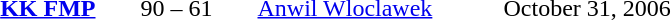<table style="text-align:center">
<tr>
<th width=160></th>
<th width=100></th>
<th width=160></th>
<th width=200></th>
</tr>
<tr>
<td align=right><strong><a href='#'>KK FMP</a></strong> </td>
<td>90 – 61</td>
<td align=left> <a href='#'>Anwil Wloclawek</a></td>
<td align=left>October 31, 2006</td>
</tr>
</table>
